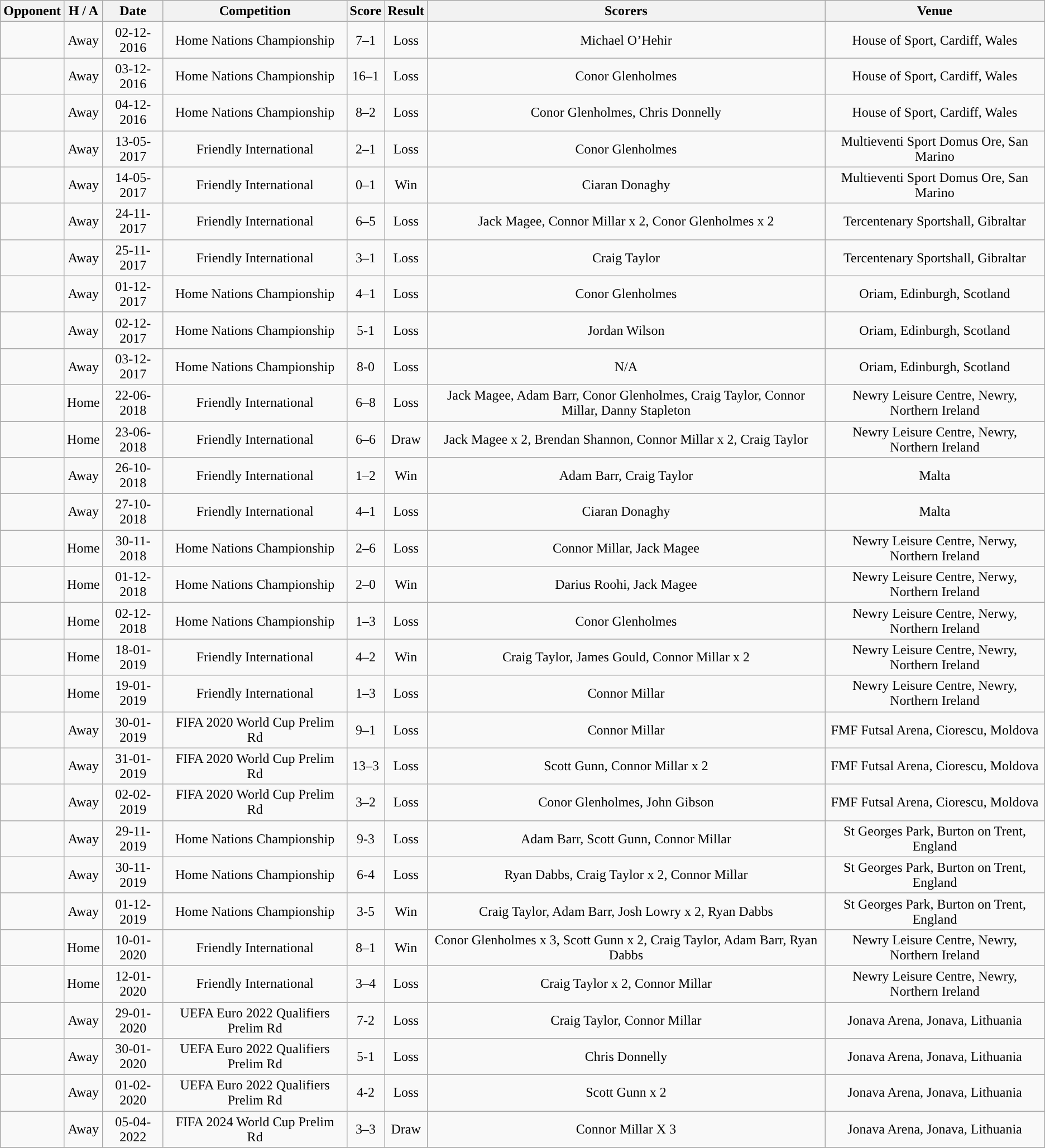<table class="wikitable sortable" style="text-align:center">
<tr>
<th>Opponent</th>
<th>H / A</th>
<th>Date</th>
<th>Competition</th>
<th>Score</th>
<th>Result</th>
<th>Scorers</th>
<th>Venue</th>
</tr>
<tr>
<td style="text-align:left;"></td>
<td>Away</td>
<td>02-12-2016</td>
<td>Home Nations Championship</td>
<td>7–1</td>
<td>Loss</td>
<td>Michael O’Hehir</td>
<td>House of Sport, Cardiff, Wales</td>
</tr>
<tr>
<td style="text-align:left;"></td>
<td>Away</td>
<td>03-12-2016</td>
<td>Home Nations Championship</td>
<td>16–1</td>
<td>Loss</td>
<td>Conor Glenholmes</td>
<td>House of Sport, Cardiff, Wales</td>
</tr>
<tr>
<td style="text-align:left;"></td>
<td>Away</td>
<td>04-12-2016</td>
<td>Home Nations Championship</td>
<td>8–2</td>
<td>Loss</td>
<td>Conor Glenholmes, Chris Donnelly</td>
<td>House of Sport, Cardiff, Wales</td>
</tr>
<tr>
<td style="text-align:left;"></td>
<td>Away</td>
<td>13-05-2017</td>
<td>Friendly International</td>
<td>2–1</td>
<td>Loss</td>
<td>Conor Glenholmes</td>
<td>Multieventi Sport Domus Ore, San Marino</td>
</tr>
<tr>
<td style="text-align:left;"></td>
<td>Away</td>
<td>14-05-2017</td>
<td>Friendly International</td>
<td>0–1</td>
<td>Win</td>
<td>Ciaran Donaghy</td>
<td>Multieventi Sport Domus Ore, San Marino</td>
</tr>
<tr>
<td style="text-align:left;"></td>
<td>Away</td>
<td>24-11-2017</td>
<td>Friendly International</td>
<td>6–5</td>
<td>Loss</td>
<td>Jack Magee, Connor Millar x 2, Conor Glenholmes x 2</td>
<td>Tercentenary Sportshall, Gibraltar</td>
</tr>
<tr>
<td style="text-align:left;"></td>
<td>Away</td>
<td>25-11-2017</td>
<td>Friendly International</td>
<td>3–1</td>
<td>Loss</td>
<td>Craig Taylor</td>
<td>Tercentenary Sportshall, Gibraltar</td>
</tr>
<tr>
<td style="text-align:left;"></td>
<td>Away</td>
<td>01-12-2017</td>
<td>Home Nations Championship</td>
<td>4–1</td>
<td>Loss</td>
<td>Conor Glenholmes</td>
<td>Oriam, Edinburgh, Scotland</td>
</tr>
<tr>
<td style="text-align:left;"></td>
<td>Away</td>
<td>02-12-2017</td>
<td>Home Nations Championship</td>
<td>5-1</td>
<td>Loss</td>
<td>Jordan Wilson</td>
<td>Oriam, Edinburgh, Scotland</td>
</tr>
<tr>
<td style="text-align:left;"></td>
<td>Away</td>
<td>03-12-2017</td>
<td>Home Nations Championship</td>
<td>8-0</td>
<td>Loss</td>
<td>N/A</td>
<td>Oriam, Edinburgh, Scotland</td>
</tr>
<tr>
<td style="text-align:left;"></td>
<td>Home</td>
<td>22-06-2018</td>
<td>Friendly International</td>
<td>6–8</td>
<td>Loss</td>
<td>Jack Magee, Adam Barr, Conor Glenholmes, Craig Taylor, Connor Millar, Danny Stapleton</td>
<td>Newry Leisure Centre, Newry, Northern Ireland</td>
</tr>
<tr>
<td style="text-align:left;"></td>
<td>Home</td>
<td>23-06-2018</td>
<td>Friendly International</td>
<td>6–6</td>
<td>Draw</td>
<td>Jack Magee x 2, Brendan Shannon, Connor Millar x 2, Craig Taylor</td>
<td>Newry Leisure Centre, Newry, Northern Ireland</td>
</tr>
<tr>
<td style="text-align:left;"></td>
<td>Away</td>
<td>26-10-2018</td>
<td>Friendly International</td>
<td>1–2</td>
<td>Win</td>
<td>Adam Barr, Craig Taylor</td>
<td>Malta</td>
</tr>
<tr>
<td style="text-align:left;"></td>
<td>Away</td>
<td>27-10-2018</td>
<td>Friendly International</td>
<td>4–1</td>
<td>Loss</td>
<td>Ciaran Donaghy</td>
<td>Malta</td>
</tr>
<tr>
<td style="text-align:left;"></td>
<td>Home</td>
<td>30-11-2018</td>
<td>Home Nations Championship</td>
<td>2–6</td>
<td>Loss</td>
<td>Connor Millar, Jack Magee</td>
<td>Newry Leisure Centre, Nerwy, Northern Ireland</td>
</tr>
<tr>
<td style="text-align:left;"></td>
<td>Home</td>
<td>01-12-2018</td>
<td>Home Nations Championship</td>
<td>2–0</td>
<td>Win</td>
<td>Darius Roohi, Jack Magee</td>
<td>Newry Leisure Centre, Nerwy, Northern Ireland</td>
</tr>
<tr>
<td style="text-align:left;"></td>
<td>Home</td>
<td>02-12-2018</td>
<td>Home Nations Championship</td>
<td>1–3</td>
<td>Loss</td>
<td>Conor Glenholmes</td>
<td>Newry Leisure Centre, Nerwy, Northern Ireland</td>
</tr>
<tr>
<td style="text-align:left;"></td>
<td>Home</td>
<td>18-01-2019</td>
<td>Friendly International</td>
<td>4–2</td>
<td>Win</td>
<td>Craig Taylor, James Gould, Connor Millar x 2</td>
<td>Newry Leisure Centre, Newry, Northern Ireland</td>
</tr>
<tr>
<td style="text-align:left;"></td>
<td>Home</td>
<td>19-01-2019</td>
<td>Friendly International</td>
<td>1–3</td>
<td>Loss</td>
<td>Connor Millar</td>
<td>Newry Leisure Centre, Newry, Northern Ireland</td>
</tr>
<tr>
<td style="text-align:left;"></td>
<td>Away</td>
<td>30-01-2019</td>
<td>FIFA 2020 World Cup Prelim Rd</td>
<td>9–1</td>
<td>Loss</td>
<td>Connor Millar</td>
<td>FMF Futsal Arena, Ciorescu, Moldova</td>
</tr>
<tr>
<td style="text-align:left;"></td>
<td>Away</td>
<td>31-01-2019</td>
<td>FIFA 2020 World Cup Prelim Rd</td>
<td>13–3</td>
<td>Loss</td>
<td>Scott Gunn, Connor Millar x 2</td>
<td>FMF Futsal Arena, Ciorescu, Moldova</td>
</tr>
<tr>
<td style="text-align:left;"></td>
<td>Away</td>
<td>02-02-2019</td>
<td>FIFA 2020 World Cup Prelim Rd</td>
<td>3–2</td>
<td>Loss</td>
<td>Conor Glenholmes, John Gibson</td>
<td>FMF Futsal Arena, Ciorescu, Moldova</td>
</tr>
<tr>
<td style="text-align:left;"></td>
<td>Away</td>
<td>29-11-2019</td>
<td>Home Nations Championship</td>
<td>9-3</td>
<td>Loss</td>
<td>Adam Barr, Scott Gunn, Connor Millar</td>
<td>St Georges Park, Burton on Trent, England</td>
</tr>
<tr>
<td style="text-align:left;"></td>
<td>Away</td>
<td>30-11-2019</td>
<td>Home Nations Championship</td>
<td>6-4</td>
<td>Loss</td>
<td>Ryan Dabbs, Craig Taylor x 2, Connor Millar</td>
<td>St Georges Park, Burton on Trent, England</td>
</tr>
<tr>
<td style="text-align:left;"></td>
<td>Away</td>
<td>01-12-2019</td>
<td>Home Nations Championship</td>
<td>3-5</td>
<td>Win</td>
<td>Craig Taylor, Adam Barr, Josh Lowry x 2, Ryan Dabbs</td>
<td>St Georges Park, Burton on Trent, England</td>
</tr>
<tr>
<td style="text-align:left;"></td>
<td>Home</td>
<td>10-01-2020</td>
<td>Friendly International</td>
<td>8–1</td>
<td>Win</td>
<td>Conor Glenholmes x 3, Scott Gunn x 2, Craig Taylor, Adam Barr, Ryan Dabbs</td>
<td>Newry Leisure Centre, Newry, Northern Ireland</td>
</tr>
<tr>
<td style="text-align:left;"></td>
<td>Home</td>
<td>12-01-2020</td>
<td>Friendly International</td>
<td>3–4</td>
<td>Loss</td>
<td>Craig Taylor x 2, Connor Millar</td>
<td>Newry Leisure Centre, Newry, Northern Ireland</td>
</tr>
<tr>
<td style="text-align:left;"></td>
<td>Away</td>
<td>29-01-2020</td>
<td>UEFA Euro 2022 Qualifiers Prelim Rd</td>
<td>7-2</td>
<td>Loss</td>
<td>Craig Taylor, Connor Millar</td>
<td>Jonava Arena, Jonava, Lithuania</td>
</tr>
<tr>
<td style="text-align:left;"></td>
<td>Away</td>
<td>30-01-2020</td>
<td>UEFA Euro 2022 Qualifiers Prelim Rd</td>
<td>5-1</td>
<td>Loss</td>
<td>Chris Donnelly</td>
<td>Jonava Arena, Jonava, Lithuania</td>
</tr>
<tr>
<td style="text-align:left;"></td>
<td>Away</td>
<td>01-02-2020</td>
<td>UEFA Euro 2022 Qualifiers Prelim Rd</td>
<td>4-2</td>
<td>Loss</td>
<td>Scott Gunn x 2</td>
<td>Jonava Arena, Jonava, Lithuania</td>
</tr>
<tr>
<td style="text-align:left;"></td>
<td>Away</td>
<td>05-04-2022</td>
<td>FIFA 2024 World Cup Prelim Rd</td>
<td>3–3</td>
<td>Draw</td>
<td>Connor Millar X 3</td>
<td>Jonava Arena, Jonava, Lithuania</td>
</tr>
<tr>
</tr>
<tr class="sortbot">
</tr>
</table>
